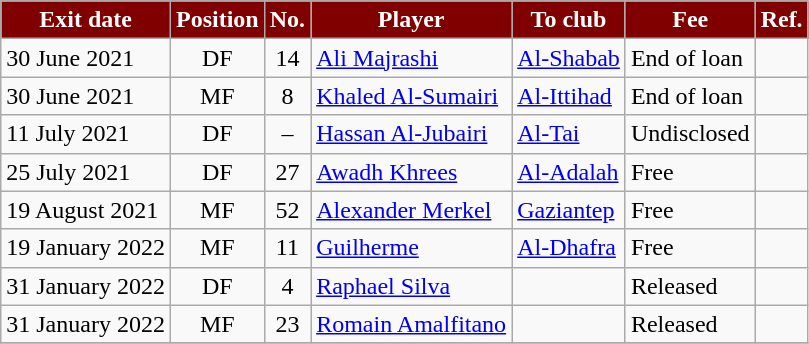<table class="wikitable sortable">
<tr>
<th style="background:maroon; color:white;"><strong>Exit date</strong></th>
<th style="background:maroon; color:white;"><strong>Position</strong></th>
<th style="background:maroon; color:white;"><strong>No.</strong></th>
<th style="background:maroon; color:white;"><strong>Player</strong></th>
<th style="background:maroon; color:white;"><strong>To club</strong></th>
<th style="background:maroon; color:white;"><strong>Fee</strong></th>
<th style="background:maroon; color:white;"><strong>Ref.</strong></th>
</tr>
<tr>
<td>30 June 2021</td>
<td style="text-align:center;">DF</td>
<td style="text-align:center;">14</td>
<td style="text-align:left;"> <a href='#'>Ali Majrashi</a></td>
<td style="text-align:left;"> <a href='#'>Al-Shabab</a></td>
<td>End of loan</td>
<td></td>
</tr>
<tr>
<td>30 June 2021</td>
<td style="text-align:center;">MF</td>
<td style="text-align:center;">8</td>
<td style="text-align:left;"> <a href='#'>Khaled Al-Sumairi</a></td>
<td style="text-align:left;"> <a href='#'>Al-Ittihad</a></td>
<td>End of loan</td>
<td></td>
</tr>
<tr>
<td>11 July 2021</td>
<td style="text-align:center;">DF</td>
<td style="text-align:center;">–</td>
<td style="text-align:left;"> <a href='#'>Hassan Al-Jubairi</a></td>
<td style="text-align:left;"> <a href='#'>Al-Tai</a></td>
<td>Undisclosed</td>
<td></td>
</tr>
<tr>
<td>25 July 2021</td>
<td style="text-align:center;">DF</td>
<td style="text-align:center;">27</td>
<td style="text-align:left;"> <a href='#'>Awadh Khrees</a></td>
<td style="text-align:left;"> <a href='#'>Al-Adalah</a></td>
<td>Free</td>
<td></td>
</tr>
<tr>
<td>19 August 2021</td>
<td style="text-align:center;">MF</td>
<td style="text-align:center;">52</td>
<td style="text-align:left;"> <a href='#'>Alexander Merkel</a></td>
<td style="text-align:left;"> <a href='#'>Gaziantep</a></td>
<td>Free</td>
<td></td>
</tr>
<tr>
<td>19 January 2022</td>
<td style="text-align:center;">MF</td>
<td style="text-align:center;">11</td>
<td style="text-align:left;"> <a href='#'>Guilherme</a></td>
<td style="text-align:left;"> <a href='#'>Al-Dhafra</a></td>
<td>Free</td>
<td></td>
</tr>
<tr>
<td>31 January 2022</td>
<td style="text-align:center;">DF</td>
<td style="text-align:center;">4</td>
<td style="text-align:left;"> <a href='#'>Raphael Silva</a></td>
<td style="text-align:left;"></td>
<td>Released</td>
<td></td>
</tr>
<tr>
<td>31 January 2022</td>
<td style="text-align:center;">MF</td>
<td style="text-align:center;">23</td>
<td style="text-align:left;"> <a href='#'>Romain Amalfitano</a></td>
<td style="text-align:left;"></td>
<td>Released</td>
<td></td>
</tr>
<tr>
</tr>
</table>
